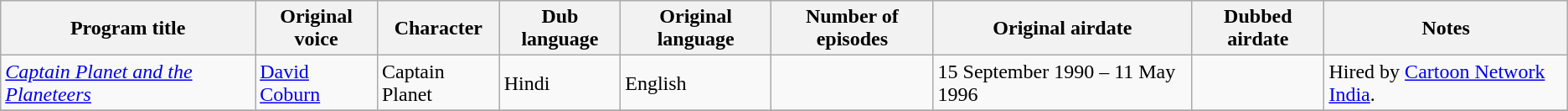<table class="wikitable">
<tr>
<th>Program title</th>
<th>Original voice</th>
<th>Character</th>
<th>Dub language</th>
<th>Original language</th>
<th>Number of episodes</th>
<th>Original airdate</th>
<th>Dubbed airdate</th>
<th>Notes</th>
</tr>
<tr>
<td><em><a href='#'>Captain Planet and the Planeteers</a></em></td>
<td><a href='#'>David Coburn</a></td>
<td>Captain Planet</td>
<td>Hindi</td>
<td>English</td>
<td></td>
<td>15 September 1990 – 11 May 1996</td>
<td></td>
<td>Hired by <a href='#'>Cartoon Network India</a>.</td>
</tr>
<tr>
</tr>
</table>
